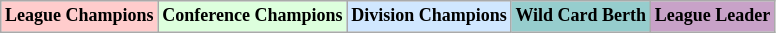<table class="wikitable"  style="font-size:75%;">
<tr>
<td style="text-align:center; background:#fcc;"><strong>League Champions</strong></td>
<td style="text-align:center; background:#dfd;"><strong>Conference Champions</strong></td>
<td style="text-align:center; background:#d0e7ff;"><strong>Division Champions</strong></td>
<td style="text-align:center; background:#96cdcd;"><strong>Wild Card Berth</strong></td>
<td style="text-align:center; background:#c8a2c8;"><strong>League Leader</strong></td>
</tr>
</table>
